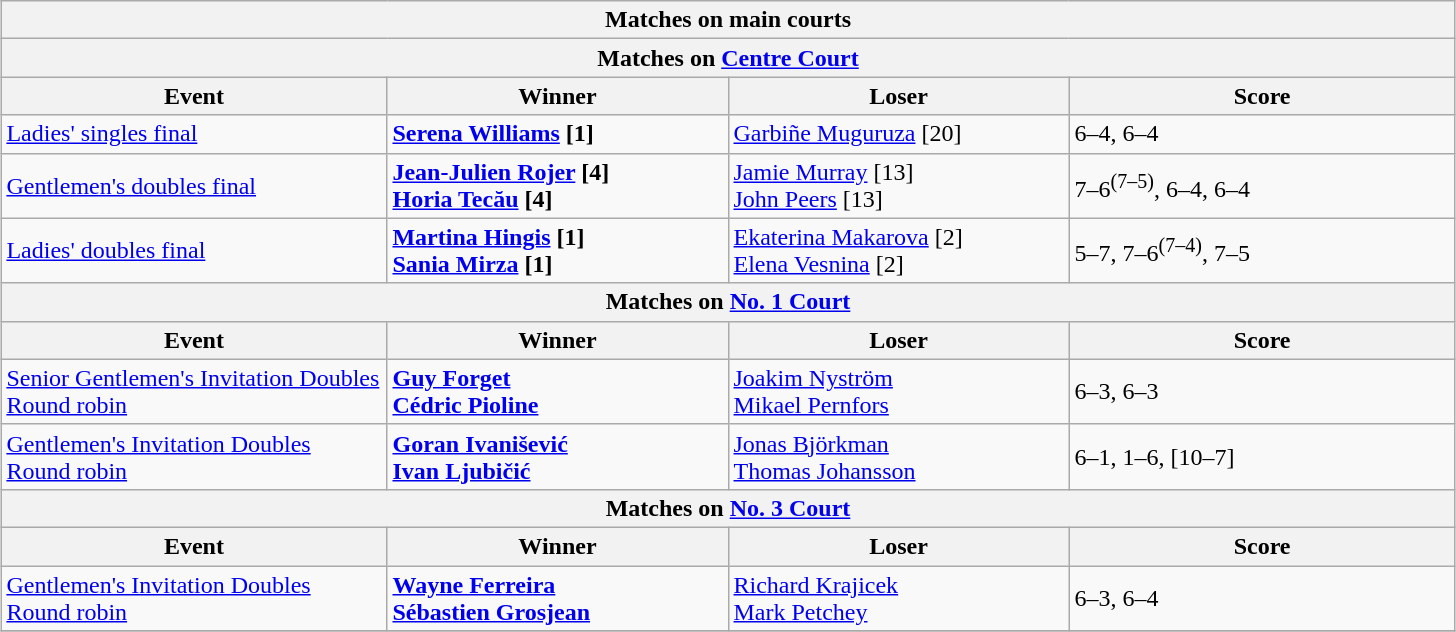<table class="wikitable collapsible uncollapsed" style="margin:auto;">
<tr>
<th colspan="4" style="white-space:nowrap;">Matches on main courts</th>
</tr>
<tr>
<th colspan="4"><strong>Matches on <a href='#'>Centre Court</a></strong></th>
</tr>
<tr>
<th width=250>Event</th>
<th width=220>Winner</th>
<th width=220>Loser</th>
<th width=250>Score</th>
</tr>
<tr>
<td><a href='#'>Ladies' singles final</a></td>
<td><strong> <a href='#'>Serena Williams</a> [1]</strong></td>
<td> <a href='#'>Garbiñe Muguruza</a> [20]</td>
<td>6–4, 6–4</td>
</tr>
<tr>
<td><a href='#'>Gentlemen's doubles final</a></td>
<td><strong> <a href='#'>Jean-Julien Rojer</a> [4]<br>  <a href='#'>Horia Tecău</a> [4]</strong></td>
<td> <a href='#'>Jamie Murray</a> [13] <br>  <a href='#'>John Peers</a> [13]</td>
<td>7–6<sup>(7–5)</sup>, 6–4, 6–4</td>
</tr>
<tr>
<td><a href='#'>Ladies' doubles final</a></td>
<td><strong> <a href='#'>Martina Hingis</a> [1] <br>  <a href='#'>Sania Mirza</a> [1]</strong></td>
<td> <a href='#'>Ekaterina Makarova</a> [2] <br>  <a href='#'>Elena Vesnina</a> [2]</td>
<td>5–7, 7–6<sup>(7–4)</sup>, 7–5</td>
</tr>
<tr>
<th colspan="4"><strong>Matches on <a href='#'>No. 1 Court</a></strong></th>
</tr>
<tr>
<th width=250>Event</th>
<th width=220>Winner</th>
<th width=220>Loser</th>
<th width=250>Score</th>
</tr>
<tr>
<td><a href='#'>Senior Gentlemen's Invitation Doubles<br> Round robin</a></td>
<td><strong> <a href='#'>Guy Forget</a> <br>  <a href='#'>Cédric Pioline</a></strong></td>
<td> <a href='#'>Joakim Nyström</a> <br>  <a href='#'>Mikael Pernfors</a></td>
<td>6–3, 6–3</td>
</tr>
<tr>
<td><a href='#'>Gentlemen's Invitation Doubles<br> Round robin</a></td>
<td><strong> <a href='#'>Goran Ivanišević</a> <br>  <a href='#'>Ivan Ljubičić</a></strong></td>
<td> <a href='#'>Jonas Björkman</a> <br>  <a href='#'>Thomas Johansson</a></td>
<td>6–1, 1–6, [10–7]</td>
</tr>
<tr>
<th colspan="4"><strong>Matches on <a href='#'>No. 3 Court</a></strong></th>
</tr>
<tr>
<th width=250>Event</th>
<th width=220>Winner</th>
<th width=220>Loser</th>
<th width=250>Score</th>
</tr>
<tr>
<td><a href='#'>Gentlemen's Invitation Doubles<br> Round robin</a></td>
<td><strong> <a href='#'>Wayne Ferreira</a> <br>  <a href='#'>Sébastien Grosjean</a></strong></td>
<td> <a href='#'>Richard Krajicek</a> <br>  <a href='#'>Mark Petchey</a></td>
<td>6–3, 6–4</td>
</tr>
<tr>
</tr>
</table>
